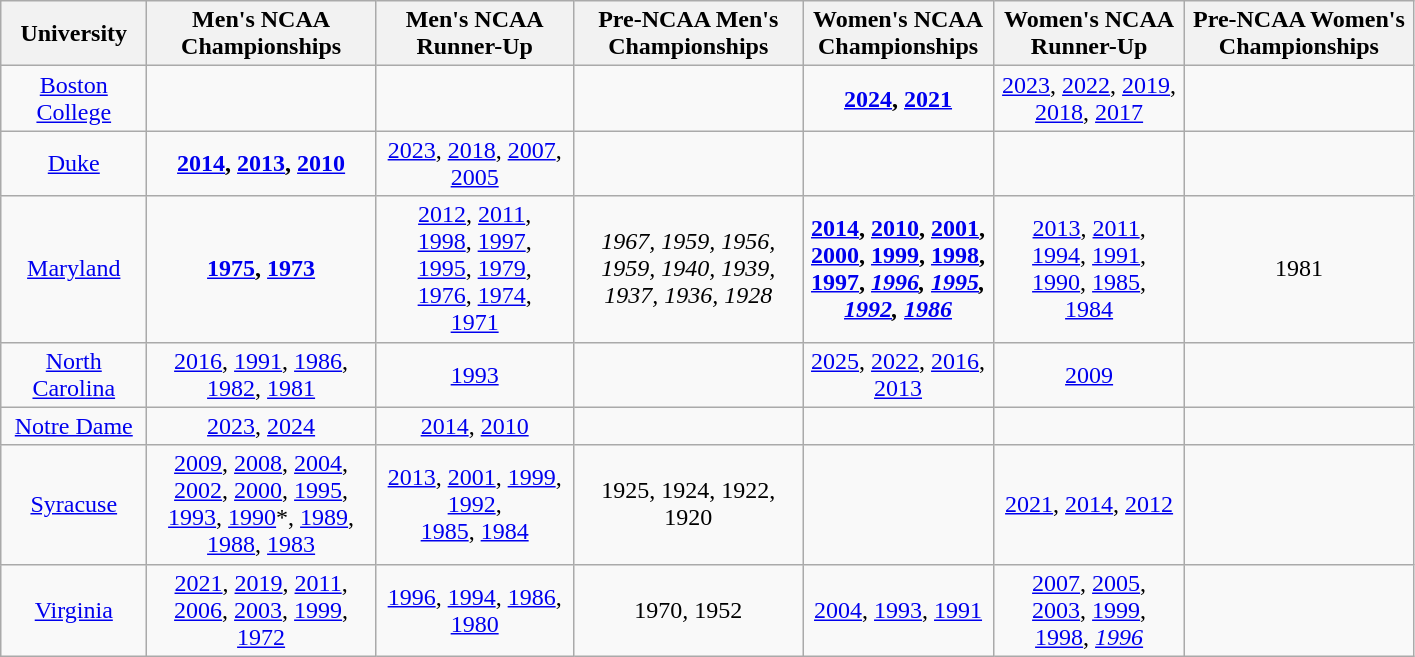<table class="wikitable sortable" style="text-align: center;">
<tr>
<th style="width:90px;">University</th>
<th style="width:145px;">Men's NCAA<br>Championships</th>
<th style="width:125px;"><span>Men's NCAA<br>Runner-Up</span></th>
<th style="width:145px;"><span>Pre-NCAA Men's Championships</span></th>
<th style="width:120px;">Women's NCAA<br>Championships</th>
<th style="width:120px;"><span>Women's NCAA<br>Runner-Up</span></th>
<th style="width:145px;"><span>Pre-NCAA Women's Championships</span></th>
</tr>
<tr>
<td><a href='#'>Boston College</a></td>
<td></td>
<td></td>
<td></td>
<td><strong><a href='#'>2024</a>, <a href='#'>2021</a></strong></td>
<td><a href='#'>2023</a>, <a href='#'>2022</a>, <a href='#'>2019</a>, <a href='#'>2018</a>, <a href='#'>2017</a></td>
<td></td>
</tr>
<tr>
<td><a href='#'>Duke</a></td>
<td><strong><a href='#'>2014</a>, <a href='#'>2013</a>, <a href='#'>2010</a></strong></td>
<td><a href='#'>2023</a>, <a href='#'>2018</a>, <a href='#'>2007</a>, <a href='#'>2005</a></td>
<td></td>
<td></td>
<td></td>
<td></td>
</tr>
<tr>
<td><a href='#'>Maryland</a></td>
<td><strong><a href='#'>1975</a>, <a href='#'>1973</a></strong></td>
<td><a href='#'>2012</a>, <a href='#'>2011</a>,<br><a href='#'>1998</a>, <a href='#'>1997</a>,<br><a href='#'>1995</a>, <a href='#'>1979</a>,<br><a href='#'>1976</a>, <a href='#'>1974</a>,<br><a href='#'>1971</a></td>
<td><em>1967, 1959, 1956,<br>1959, 1940, 1939,<br>1937, 1936, 1928</em></td>
<td><strong><a href='#'>2014</a>, <a href='#'>2010</a>, <a href='#'>2001</a>,<br><a href='#'>2000</a>, <a href='#'>1999</a>, <a href='#'>1998</a>,<br><a href='#'>1997</a>, <em><a href='#'>1996</a>, <a href='#'>1995</a>,<br><a href='#'>1992</a>, <a href='#'>1986</a><strong><em></td>
<td><a href='#'>2013</a>, <a href='#'>2011</a>,<br></em><a href='#'>1994</a>, <a href='#'>1991</a>,<br><a href='#'>1990</a>, <a href='#'>1985</a>,<br><a href='#'>1984</a><em></td>
<td></em>1981<em></td>
</tr>
<tr>
<td><a href='#'>North Carolina</a></td>
<td></strong><a href='#'>2016</a>, <a href='#'>1991</a>, <a href='#'>1986</a>,<br><a href='#'>1982</a>, <a href='#'>1981</a><strong></td>
<td><a href='#'>1993</a></td>
<td></td>
<td></strong><a href='#'>2025</a>, <a href='#'>2022</a>, <a href='#'>2016</a>, <a href='#'>2013</a><strong></td>
<td><a href='#'>2009</a></td>
<td></td>
</tr>
<tr>
<td><a href='#'>Notre Dame</a></td>
<td></strong><a href='#'>2023</a>, <a href='#'>2024</a><strong></td>
<td><a href='#'>2014</a>, </em><a href='#'>2010</a><em></td>
<td></td>
<td></td>
<td></td>
<td></td>
</tr>
<tr>
<td><a href='#'>Syracuse</a></td>
<td></em></strong><a href='#'>2009</a>, <a href='#'>2008</a>, <a href='#'>2004</a>,<br><a href='#'>2002</a>, <a href='#'>2000</a>, <a href='#'>1995</a>,<br><a href='#'>1993</a>, <a href='#'>1990</a>*, <a href='#'>1989</a>,<br><a href='#'>1988</a>, <a href='#'>1983</a><strong><em></td>
<td></em><a href='#'>2013</a>, <a href='#'>2001</a>, <a href='#'>1999</a>, <a href='#'>1992</a>,<br><a href='#'>1985</a>, <a href='#'>1984</a><em></td>
<td></em>1925, 1924, 1922,<br>1920<em></td>
<td></td>
<td><a href='#'>2021</a>, <a href='#'>2014</a>, </em><a href='#'>2012</a><em></td>
<td></td>
</tr>
<tr>
<td><a href='#'>Virginia</a></td>
<td></strong><a href='#'>2021</a>, <a href='#'>2019</a>, <a href='#'>2011</a>,<br><a href='#'>2006</a>, <a href='#'>2003</a>, <a href='#'>1999</a>,<br><a href='#'>1972</a><strong></td>
<td><a href='#'>1996</a>, <a href='#'>1994</a>, <a href='#'>1986</a>, <a href='#'>1980</a></td>
<td></em>1970<em>, </em>1952<em></td>
<td></strong><a href='#'>2004</a>, </em><a href='#'>1993</a>, <a href='#'>1991</a></em></strong></td>
<td><a href='#'>2007</a>, <a href='#'>2005</a>,<br><a href='#'>2003</a>, <a href='#'>1999</a>,<br><a href='#'>1998</a>, <em><a href='#'>1996</a></em></td>
<td></td>
</tr>
</table>
